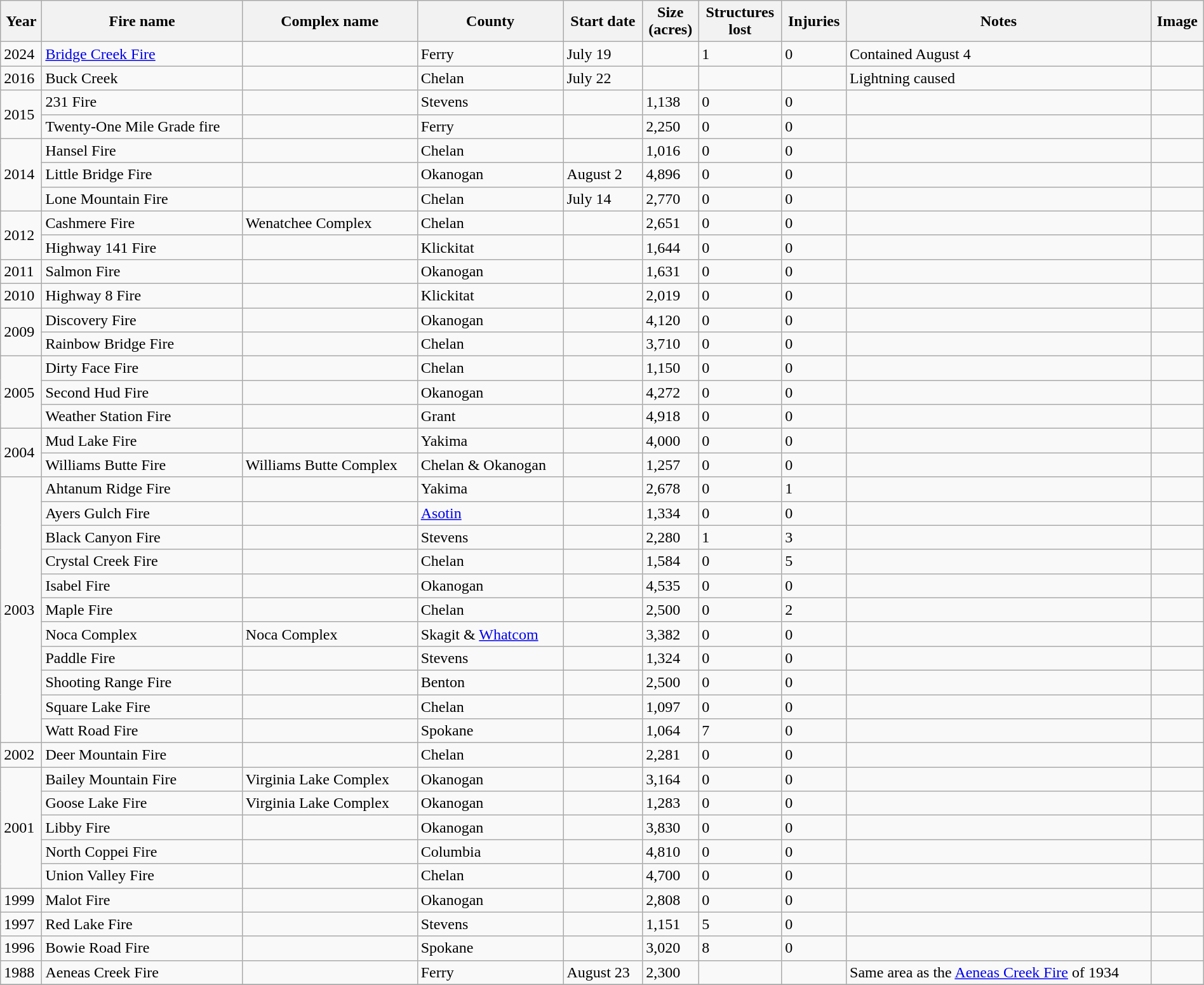<table class="wikitable sortable" align="center" width="100%">
<tr>
<th>Year</th>
<th>Fire name</th>
<th>Complex name</th>
<th>County</th>
<th>Start date</th>
<th>Size<br>(acres)</th>
<th>Structures<br>lost</th>
<th>Injuries</th>
<th>Notes</th>
<th>Image</th>
</tr>
<tr>
<td>2024</td>
<td><a href='#'>Bridge Creek Fire</a></td>
<td></td>
<td>Ferry</td>
<td>July 19</td>
<td></td>
<td>1</td>
<td>0</td>
<td>Contained August 4</td>
<td></td>
</tr>
<tr>
<td>2016</td>
<td>Buck Creek</td>
<td></td>
<td>Chelan</td>
<td>July 22</td>
<td></td>
<td></td>
<td></td>
<td>Lightning caused</td>
</tr>
<tr>
<td Rowspan=2>2015</td>
<td>231 Fire</td>
<td></td>
<td>Stevens</td>
<td></td>
<td>1,138</td>
<td>0</td>
<td>0</td>
<td></td>
<td></td>
</tr>
<tr>
<td>Twenty-One Mile Grade fire</td>
<td></td>
<td>Ferry</td>
<td></td>
<td>2,250</td>
<td>0</td>
<td>0</td>
<td></td>
<td></td>
</tr>
<tr>
<td Rowspan=3>2014</td>
<td>Hansel Fire</td>
<td></td>
<td>Chelan</td>
<td></td>
<td>1,016</td>
<td>0</td>
<td>0</td>
<td></td>
<td></td>
</tr>
<tr>
<td>Little Bridge Fire</td>
<td></td>
<td>Okanogan</td>
<td>August 2</td>
<td>4,896</td>
<td>0</td>
<td>0</td>
<td></td>
<td></td>
</tr>
<tr>
<td>Lone Mountain Fire</td>
<td></td>
<td>Chelan</td>
<td>July 14</td>
<td>2,770</td>
<td>0</td>
<td>0</td>
<td></td>
<td></td>
</tr>
<tr>
<td Rowspan=2>2012</td>
<td>Cashmere Fire</td>
<td>Wenatchee Complex</td>
<td>Chelan</td>
<td></td>
<td>2,651</td>
<td>0</td>
<td>0</td>
<td></td>
<td></td>
</tr>
<tr>
<td>Highway 141 Fire</td>
<td></td>
<td>Klickitat</td>
<td></td>
<td>1,644</td>
<td>0</td>
<td>0</td>
<td></td>
<td></td>
</tr>
<tr>
<td>2011</td>
<td>Salmon Fire</td>
<td></td>
<td>Okanogan</td>
<td></td>
<td>1,631</td>
<td>0</td>
<td>0</td>
<td></td>
<td></td>
</tr>
<tr>
<td>2010</td>
<td>Highway 8 Fire</td>
<td></td>
<td>Klickitat</td>
<td></td>
<td>2,019</td>
<td>0</td>
<td>0</td>
<td></td>
<td></td>
</tr>
<tr>
<td Rowspan=2>2009</td>
<td>Discovery Fire</td>
<td></td>
<td>Okanogan</td>
<td></td>
<td>4,120</td>
<td>0</td>
<td>0</td>
<td></td>
<td></td>
</tr>
<tr>
<td>Rainbow Bridge Fire</td>
<td></td>
<td>Chelan</td>
<td></td>
<td>3,710</td>
<td>0</td>
<td>0</td>
<td></td>
<td></td>
</tr>
<tr>
<td rowspan=3>2005</td>
<td>Dirty Face Fire</td>
<td></td>
<td>Chelan</td>
<td></td>
<td>1,150</td>
<td>0</td>
<td>0</td>
<td></td>
<td></td>
</tr>
<tr>
<td>Second Hud Fire</td>
<td></td>
<td>Okanogan</td>
<td></td>
<td>4,272</td>
<td>0</td>
<td>0</td>
<td></td>
<td></td>
</tr>
<tr>
<td>Weather Station Fire</td>
<td></td>
<td>Grant</td>
<td></td>
<td>4,918</td>
<td>0</td>
<td>0</td>
<td></td>
<td></td>
</tr>
<tr>
<td rowspan=2>2004</td>
<td>Mud Lake Fire</td>
<td></td>
<td>Yakima</td>
<td></td>
<td>4,000</td>
<td>0</td>
<td>0</td>
<td></td>
<td></td>
</tr>
<tr>
<td>Williams Butte Fire</td>
<td>Williams Butte Complex</td>
<td>Chelan & Okanogan</td>
<td></td>
<td>1,257</td>
<td>0</td>
<td>0</td>
<td></td>
<td></td>
</tr>
<tr>
<td rowspan=11>2003</td>
<td>Ahtanum Ridge Fire</td>
<td></td>
<td>Yakima</td>
<td></td>
<td>2,678</td>
<td>0</td>
<td>1</td>
<td></td>
<td></td>
</tr>
<tr>
<td>Ayers Gulch Fire</td>
<td></td>
<td><a href='#'>Asotin</a></td>
<td></td>
<td>1,334</td>
<td>0</td>
<td>0</td>
<td></td>
<td></td>
</tr>
<tr>
<td>Black Canyon Fire</td>
<td></td>
<td>Stevens</td>
<td></td>
<td>2,280</td>
<td>1</td>
<td>3</td>
<td></td>
<td></td>
</tr>
<tr>
<td>Crystal Creek Fire</td>
<td></td>
<td>Chelan</td>
<td></td>
<td>1,584</td>
<td>0</td>
<td>5</td>
<td></td>
<td></td>
</tr>
<tr>
<td>Isabel Fire</td>
<td></td>
<td>Okanogan</td>
<td></td>
<td>4,535</td>
<td>0</td>
<td>0</td>
<td></td>
<td></td>
</tr>
<tr>
<td>Maple Fire</td>
<td></td>
<td>Chelan</td>
<td></td>
<td>2,500</td>
<td>0</td>
<td>2</td>
<td></td>
<td></td>
</tr>
<tr>
<td>Noca Complex</td>
<td>Noca Complex</td>
<td>Skagit & <a href='#'>Whatcom</a></td>
<td></td>
<td>3,382</td>
<td>0</td>
<td>0</td>
<td></td>
<td></td>
</tr>
<tr>
<td>Paddle Fire</td>
<td></td>
<td>Stevens</td>
<td></td>
<td>1,324</td>
<td>0</td>
<td>0</td>
<td></td>
<td></td>
</tr>
<tr>
<td>Shooting Range Fire</td>
<td></td>
<td>Benton</td>
<td></td>
<td>2,500</td>
<td>0</td>
<td>0</td>
<td></td>
<td></td>
</tr>
<tr>
<td>Square Lake Fire</td>
<td></td>
<td>Chelan</td>
<td></td>
<td>1,097</td>
<td>0</td>
<td>0</td>
<td></td>
<td></td>
</tr>
<tr>
<td>Watt Road Fire</td>
<td></td>
<td>Spokane</td>
<td></td>
<td>1,064</td>
<td>7</td>
<td>0</td>
<td></td>
<td></td>
</tr>
<tr>
<td>2002</td>
<td>Deer Mountain Fire</td>
<td></td>
<td>Chelan</td>
<td></td>
<td>2,281</td>
<td>0</td>
<td>0</td>
<td></td>
<td></td>
</tr>
<tr>
<td rowspan=5>2001</td>
<td>Bailey Mountain Fire</td>
<td>Virginia Lake Complex</td>
<td>Okanogan</td>
<td></td>
<td>3,164</td>
<td>0</td>
<td>0</td>
<td></td>
<td></td>
</tr>
<tr>
<td>Goose Lake Fire</td>
<td>Virginia Lake Complex</td>
<td>Okanogan</td>
<td></td>
<td>1,283</td>
<td>0</td>
<td>0</td>
<td></td>
<td></td>
</tr>
<tr>
<td>Libby Fire</td>
<td></td>
<td>Okanogan</td>
<td></td>
<td>3,830</td>
<td>0</td>
<td>0</td>
<td></td>
<td></td>
</tr>
<tr>
<td>North Coppei Fire</td>
<td></td>
<td>Columbia</td>
<td></td>
<td>4,810</td>
<td>0</td>
<td>0</td>
<td></td>
<td></td>
</tr>
<tr>
<td>Union Valley Fire</td>
<td></td>
<td>Chelan</td>
<td></td>
<td>4,700</td>
<td>0</td>
<td>0</td>
<td></td>
<td></td>
</tr>
<tr>
<td>1999</td>
<td>Malot Fire</td>
<td></td>
<td>Okanogan</td>
<td></td>
<td>2,808</td>
<td>0</td>
<td>0</td>
<td></td>
<td></td>
</tr>
<tr>
<td>1997</td>
<td>Red Lake Fire</td>
<td></td>
<td>Stevens</td>
<td></td>
<td>1,151</td>
<td>5</td>
<td>0</td>
<td></td>
<td></td>
</tr>
<tr>
<td>1996</td>
<td>Bowie Road Fire</td>
<td></td>
<td>Spokane</td>
<td></td>
<td>3,020</td>
<td>8</td>
<td>0</td>
<td></td>
<td></td>
</tr>
<tr>
<td>1988</td>
<td>Aeneas Creek Fire</td>
<td></td>
<td>Ferry</td>
<td>August 23</td>
<td>2,300</td>
<td></td>
<td></td>
<td>Same area as the  <a href='#'>Aeneas Creek Fire</a> of 1934</td>
<td></td>
</tr>
<tr>
</tr>
</table>
